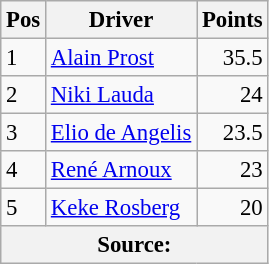<table class="wikitable" style="font-size: 95%;">
<tr>
<th>Pos</th>
<th>Driver</th>
<th>Points</th>
</tr>
<tr>
<td>1</td>
<td> <a href='#'>Alain Prost</a></td>
<td align="right">35.5</td>
</tr>
<tr>
<td>2</td>
<td> <a href='#'>Niki Lauda</a></td>
<td align="right">24</td>
</tr>
<tr>
<td>3</td>
<td> <a href='#'>Elio de Angelis</a></td>
<td align="right">23.5</td>
</tr>
<tr>
<td>4</td>
<td> <a href='#'>René Arnoux</a></td>
<td align="right">23</td>
</tr>
<tr>
<td>5</td>
<td> <a href='#'>Keke Rosberg</a></td>
<td align="right">20</td>
</tr>
<tr>
<th colspan=4>Source: </th>
</tr>
</table>
